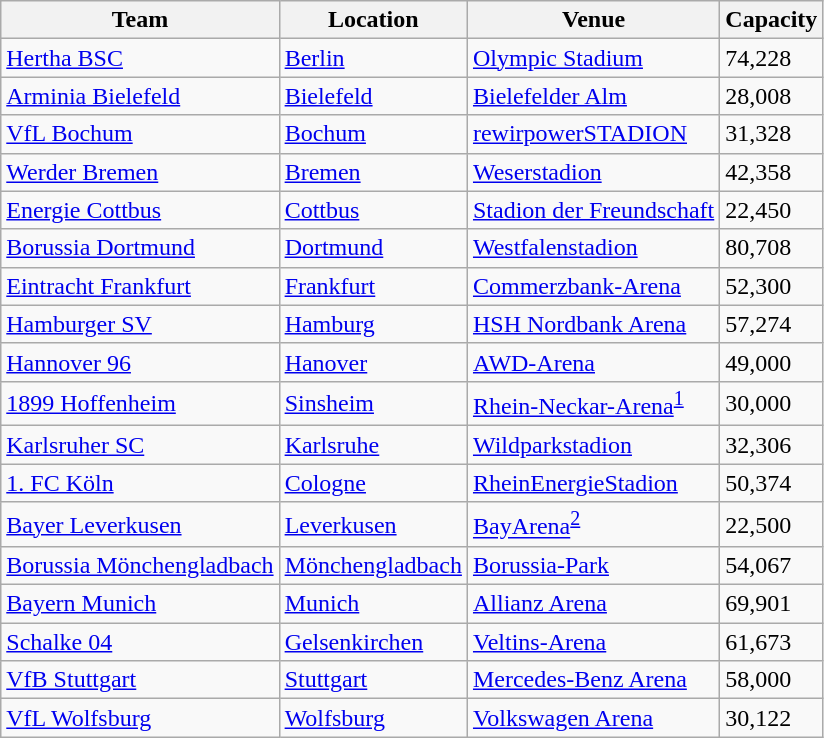<table class="wikitable sortable">
<tr>
<th>Team</th>
<th>Location</th>
<th>Venue</th>
<th>Capacity</th>
</tr>
<tr>
<td><a href='#'>Hertha BSC</a></td>
<td><a href='#'>Berlin</a></td>
<td><a href='#'>Olympic Stadium</a></td>
<td>74,228</td>
</tr>
<tr>
<td><a href='#'>Arminia Bielefeld</a></td>
<td><a href='#'>Bielefeld</a></td>
<td><a href='#'>Bielefelder Alm</a></td>
<td>28,008</td>
</tr>
<tr>
<td><a href='#'>VfL Bochum</a></td>
<td><a href='#'>Bochum</a></td>
<td><a href='#'>rewirpowerSTADION</a></td>
<td>31,328</td>
</tr>
<tr>
<td><a href='#'>Werder Bremen</a></td>
<td><a href='#'>Bremen</a></td>
<td><a href='#'>Weserstadion</a></td>
<td>42,358</td>
</tr>
<tr>
<td><a href='#'>Energie Cottbus</a></td>
<td><a href='#'>Cottbus</a></td>
<td><a href='#'>Stadion der Freundschaft</a></td>
<td>22,450</td>
</tr>
<tr>
<td><a href='#'>Borussia Dortmund</a></td>
<td><a href='#'>Dortmund</a></td>
<td><a href='#'>Westfalenstadion</a></td>
<td>80,708</td>
</tr>
<tr>
<td><a href='#'>Eintracht Frankfurt</a></td>
<td><a href='#'>Frankfurt</a></td>
<td><a href='#'>Commerzbank-Arena</a></td>
<td>52,300</td>
</tr>
<tr>
<td><a href='#'>Hamburger SV</a></td>
<td><a href='#'>Hamburg</a></td>
<td><a href='#'>HSH Nordbank Arena</a></td>
<td>57,274</td>
</tr>
<tr>
<td><a href='#'>Hannover 96</a></td>
<td><a href='#'>Hanover</a></td>
<td><a href='#'>AWD-Arena</a></td>
<td>49,000</td>
</tr>
<tr>
<td><a href='#'>1899 Hoffenheim</a></td>
<td><a href='#'>Sinsheim</a></td>
<td><a href='#'>Rhein-Neckar-Arena</a><sup><a href='#'>1</a></sup></td>
<td>30,000</td>
</tr>
<tr>
<td><a href='#'>Karlsruher SC</a></td>
<td><a href='#'>Karlsruhe</a></td>
<td><a href='#'>Wildparkstadion</a></td>
<td>32,306</td>
</tr>
<tr>
<td><a href='#'>1. FC Köln</a></td>
<td><a href='#'>Cologne</a></td>
<td><a href='#'>RheinEnergieStadion</a></td>
<td>50,374</td>
</tr>
<tr>
<td><a href='#'>Bayer Leverkusen</a></td>
<td><a href='#'>Leverkusen</a></td>
<td><a href='#'>BayArena</a><sup><a href='#'>2</a></sup></td>
<td>22,500</td>
</tr>
<tr>
<td><a href='#'>Borussia Mönchengladbach</a></td>
<td><a href='#'>Mönchengladbach</a></td>
<td><a href='#'>Borussia-Park</a></td>
<td>54,067</td>
</tr>
<tr>
<td><a href='#'>Bayern Munich</a></td>
<td><a href='#'>Munich</a></td>
<td><a href='#'>Allianz Arena</a></td>
<td>69,901</td>
</tr>
<tr>
<td><a href='#'>Schalke 04</a></td>
<td><a href='#'>Gelsenkirchen</a></td>
<td><a href='#'>Veltins-Arena</a></td>
<td>61,673</td>
</tr>
<tr>
<td><a href='#'>VfB Stuttgart</a></td>
<td><a href='#'>Stuttgart</a></td>
<td><a href='#'>Mercedes-Benz Arena</a></td>
<td>58,000</td>
</tr>
<tr>
<td><a href='#'>VfL Wolfsburg</a></td>
<td><a href='#'>Wolfsburg</a></td>
<td><a href='#'>Volkswagen Arena</a></td>
<td>30,122</td>
</tr>
</table>
